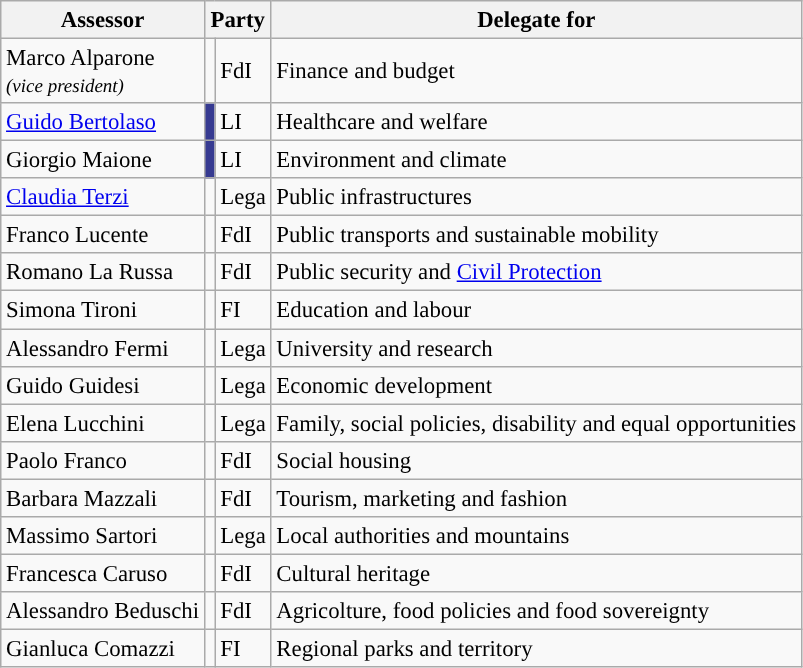<table class="wikitable" style="font-size:95%;">
<tr>
<th>Assessor</th>
<th colspan="2">Party</th>
<th>Delegate for</th>
</tr>
<tr>
<td>Marco Alparone<br><small><em>(vice president)</em></small></td>
<td style="background:"></td>
<td>FdI</td>
<td>Finance and budget</td>
</tr>
<tr>
<td><a href='#'>Guido Bertolaso</a></td>
<td style="background:#363A91;"></td>
<td>LI</td>
<td>Healthcare and welfare</td>
</tr>
<tr>
<td>Giorgio Maione</td>
<td style="background:#363A91;"></td>
<td>LI</td>
<td>Environment and climate</td>
</tr>
<tr>
<td><a href='#'>Claudia Terzi</a></td>
<td style="background:"></td>
<td>Lega</td>
<td>Public infrastructures</td>
</tr>
<tr>
<td>Franco Lucente</td>
<td style="background:"></td>
<td>FdI</td>
<td>Public transports and sustainable mobility</td>
</tr>
<tr>
<td>Romano La Russa</td>
<td style="background:"></td>
<td>FdI</td>
<td>Public security and <a href='#'>Civil Protection</a></td>
</tr>
<tr>
<td>Simona Tironi</td>
<td style="background:"></td>
<td>FI</td>
<td>Education and labour</td>
</tr>
<tr>
<td>Alessandro Fermi</td>
<td style="background:"></td>
<td>Lega</td>
<td>University and research</td>
</tr>
<tr>
<td>Guido Guidesi</td>
<td style="background:"></td>
<td>Lega</td>
<td>Economic development</td>
</tr>
<tr>
<td>Elena Lucchini</td>
<td style="background:"></td>
<td>Lega</td>
<td>Family, social policies, disability and equal opportunities</td>
</tr>
<tr>
<td>Paolo Franco</td>
<td style="background:"></td>
<td>FdI</td>
<td>Social housing</td>
</tr>
<tr>
<td>Barbara Mazzali</td>
<td style="background:"></td>
<td>FdI</td>
<td>Tourism, marketing and fashion</td>
</tr>
<tr>
<td>Massimo Sartori</td>
<td style="background:"></td>
<td>Lega</td>
<td>Local authorities and mountains</td>
</tr>
<tr>
<td>Francesca Caruso</td>
<td style="background:"></td>
<td>FdI</td>
<td>Cultural heritage</td>
</tr>
<tr>
<td>Alessandro Beduschi</td>
<td style="background:"></td>
<td>FdI</td>
<td>Agricolture, food policies and food sovereignty</td>
</tr>
<tr>
<td>Gianluca Comazzi</td>
<td style="background:"></td>
<td>FI</td>
<td>Regional parks and territory</td>
</tr>
</table>
